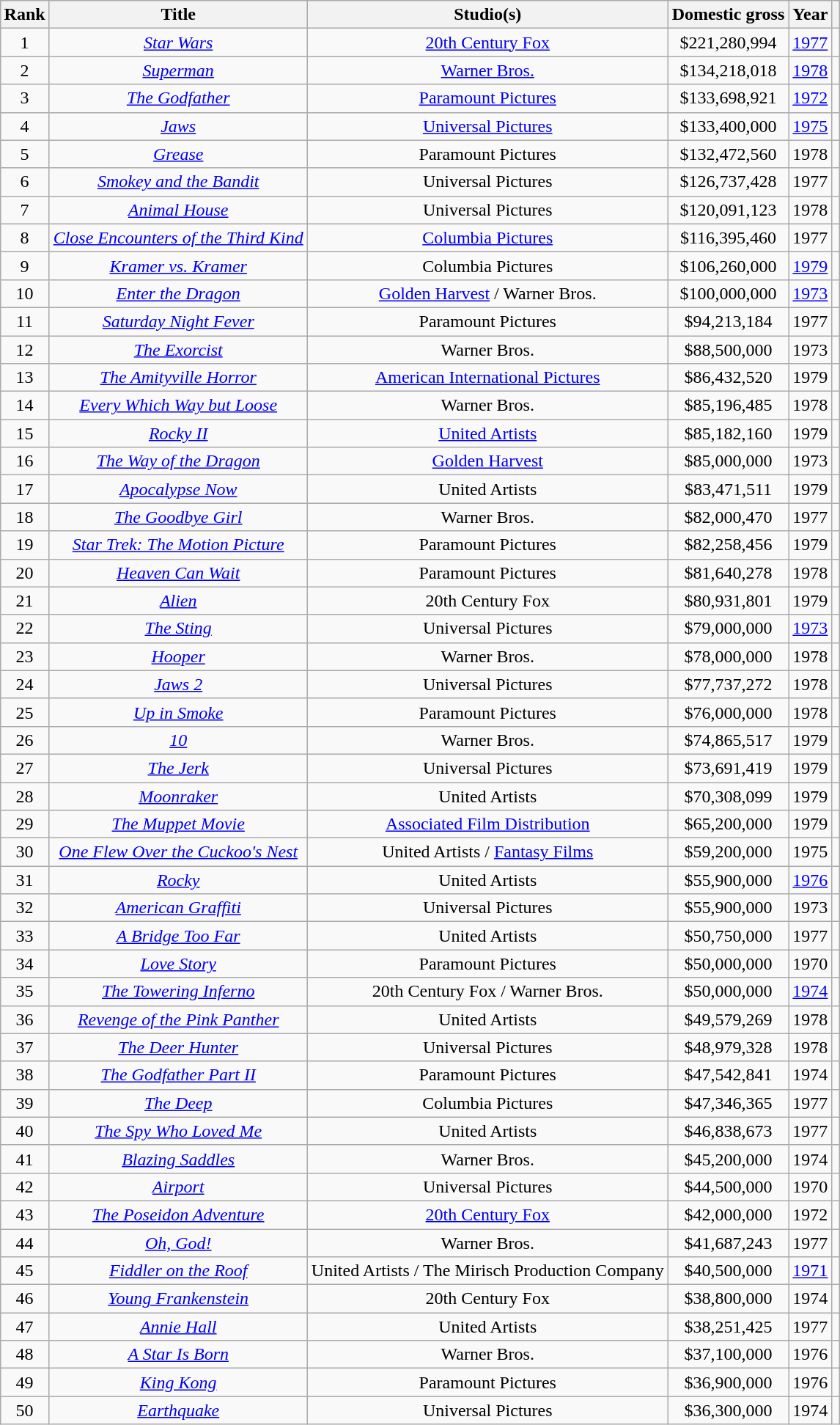<table class="wikitable sortable"  style="margin:auto; margin:auto; text-align:center">
<tr>
<th>Rank</th>
<th>Title</th>
<th>Studio(s)</th>
<th>Domestic gross</th>
<th>Year</th>
<th class="unsortable"></th>
</tr>
<tr>
<td>1</td>
<td><em><a href='#'>Star Wars</a></em></td>
<td><a href='#'>20th Century Fox</a></td>
<td>$221,280,994</td>
<td><a href='#'>1977</a></td>
<td><div></div></td>
</tr>
<tr>
<td>2</td>
<td><em><a href='#'>Superman</a></em></td>
<td><a href='#'>Warner Bros.</a></td>
<td>$134,218,018</td>
<td><a href='#'>1978</a></td>
<td><div></div></td>
</tr>
<tr>
<td>3</td>
<td><em><a href='#'>The Godfather</a></em></td>
<td><a href='#'>Paramount Pictures</a></td>
<td>$133,698,921</td>
<td><a href='#'>1972</a></td>
<td><div></div></td>
</tr>
<tr>
<td>4</td>
<td><em><a href='#'>Jaws</a></em></td>
<td><a href='#'>Universal Pictures</a></td>
<td>$133,400,000</td>
<td><a href='#'>1975</a></td>
<td><div></div></td>
</tr>
<tr>
<td>5</td>
<td><em><a href='#'>Grease</a></em></td>
<td>Paramount Pictures</td>
<td>$132,472,560</td>
<td>1978</td>
<td><div></div></td>
</tr>
<tr>
<td>6</td>
<td><em><a href='#'>Smokey and the Bandit</a></em></td>
<td>Universal Pictures</td>
<td>$126,737,428</td>
<td>1977</td>
<td><div></div></td>
</tr>
<tr>
<td>7</td>
<td><em><a href='#'>Animal House</a></em></td>
<td>Universal Pictures</td>
<td>$120,091,123</td>
<td>1978</td>
<td><div></div></td>
</tr>
<tr>
<td>8</td>
<td><em><a href='#'>Close Encounters of the Third Kind</a></em></td>
<td><a href='#'>Columbia Pictures</a></td>
<td>$116,395,460</td>
<td>1977</td>
<td><div></div></td>
</tr>
<tr>
<td>9</td>
<td><em><a href='#'>Kramer vs. Kramer</a></em></td>
<td>Columbia Pictures</td>
<td>$106,260,000</td>
<td><a href='#'>1979</a></td>
<td><div></div></td>
</tr>
<tr>
<td>10</td>
<td><em><a href='#'>Enter the Dragon</a></em></td>
<td><a href='#'>Golden Harvest</a> / Warner Bros.</td>
<td>$100,000,000</td>
<td><a href='#'>1973</a></td>
<td><div></div></td>
</tr>
<tr>
<td>11</td>
<td><em><a href='#'>Saturday Night Fever</a></em></td>
<td>Paramount Pictures</td>
<td>$94,213,184</td>
<td>1977</td>
<td><div></div></td>
</tr>
<tr>
<td>12</td>
<td><em><a href='#'>The Exorcist</a></em></td>
<td>Warner Bros.</td>
<td>$88,500,000</td>
<td>1973</td>
<td><div></div></td>
</tr>
<tr>
<td>13</td>
<td><em><a href='#'>The Amityville Horror</a></em></td>
<td><a href='#'>American International Pictures</a></td>
<td>$86,432,520</td>
<td>1979</td>
<td><div></div></td>
</tr>
<tr>
<td>14</td>
<td><em><a href='#'>Every Which Way but Loose</a></em></td>
<td>Warner Bros.</td>
<td>$85,196,485</td>
<td>1978</td>
<td><div></div></td>
</tr>
<tr>
<td>15</td>
<td><em><a href='#'>Rocky II</a></em></td>
<td><a href='#'>United Artists</a></td>
<td>$85,182,160</td>
<td>1979</td>
<td><div></div></td>
</tr>
<tr>
<td>16</td>
<td><em><a href='#'>The Way of the Dragon</a></em></td>
<td><a href='#'>Golden Harvest</a></td>
<td>$85,000,000</td>
<td>1973</td>
<td><div></div></td>
</tr>
<tr>
<td>17</td>
<td><em><a href='#'>Apocalypse Now</a></em></td>
<td>United Artists</td>
<td>$83,471,511</td>
<td>1979</td>
<td><div></div></td>
</tr>
<tr>
<td>18</td>
<td><em><a href='#'>The Goodbye Girl</a></em></td>
<td>Warner Bros.</td>
<td>$82,000,470</td>
<td>1977</td>
<td><div></div></td>
</tr>
<tr>
<td>19</td>
<td><em><a href='#'>Star Trek: The Motion Picture</a></em></td>
<td>Paramount Pictures</td>
<td>$82,258,456</td>
<td>1979</td>
<td><div></div></td>
</tr>
<tr>
<td>20</td>
<td><em><a href='#'>Heaven Can Wait</a></em></td>
<td>Paramount Pictures</td>
<td>$81,640,278</td>
<td>1978</td>
<td><div></div></td>
</tr>
<tr>
<td>21</td>
<td><em><a href='#'>Alien</a></em></td>
<td>20th Century Fox</td>
<td>$80,931,801</td>
<td>1979</td>
<td><div></div></td>
</tr>
<tr>
<td>22</td>
<td><em><a href='#'>The Sting</a></em></td>
<td>Universal Pictures</td>
<td>$79,000,000</td>
<td><a href='#'>1973</a></td>
<td><div></div></td>
</tr>
<tr>
<td>23</td>
<td><em><a href='#'>Hooper</a></em></td>
<td>Warner Bros.</td>
<td>$78,000,000</td>
<td>1978</td>
<td><div></div></td>
</tr>
<tr>
<td>24</td>
<td><em><a href='#'>Jaws 2</a></em></td>
<td>Universal Pictures</td>
<td>$77,737,272</td>
<td>1978</td>
<td><div></div></td>
</tr>
<tr>
<td>25</td>
<td><em><a href='#'>Up in Smoke</a></em></td>
<td>Paramount Pictures</td>
<td>$76,000,000</td>
<td>1978</td>
<td><div></div></td>
</tr>
<tr>
<td>26</td>
<td><em><a href='#'>10</a></em></td>
<td>Warner Bros.</td>
<td>$74,865,517</td>
<td>1979</td>
<td><div></div></td>
</tr>
<tr>
<td>27</td>
<td><em><a href='#'>The Jerk</a></em></td>
<td>Universal Pictures</td>
<td>$73,691,419</td>
<td>1979</td>
<td><div></div></td>
</tr>
<tr>
<td>28</td>
<td><em><a href='#'>Moonraker</a></em></td>
<td>United Artists</td>
<td>$70,308,099</td>
<td>1979</td>
<td><div></div></td>
</tr>
<tr>
<td>29</td>
<td><em><a href='#'>The Muppet Movie</a></em></td>
<td><a href='#'>Associated Film Distribution</a></td>
<td>$65,200,000</td>
<td>1979</td>
<td><div></div></td>
</tr>
<tr>
<td>30</td>
<td><em><a href='#'>One Flew Over the Cuckoo's Nest</a></em></td>
<td>United Artists / <a href='#'>Fantasy Films</a></td>
<td>$59,200,000</td>
<td>1975</td>
<td><div></div></td>
</tr>
<tr>
<td>31</td>
<td><em><a href='#'>Rocky</a></em></td>
<td>United Artists</td>
<td>$55,900,000</td>
<td><a href='#'>1976</a></td>
<td><div></div></td>
</tr>
<tr>
<td>32</td>
<td><em><a href='#'>American Graffiti</a></em></td>
<td>Universal Pictures</td>
<td>$55,900,000</td>
<td>1973</td>
<td><div></div></td>
</tr>
<tr>
<td>33</td>
<td><em><a href='#'>A Bridge Too Far</a></em></td>
<td>United Artists</td>
<td>$50,750,000</td>
<td>1977</td>
<td><div></div></td>
</tr>
<tr>
<td>34</td>
<td><em><a href='#'>Love Story</a></em></td>
<td>Paramount Pictures</td>
<td>$50,000,000</td>
<td>1970</td>
<td><div></div></td>
</tr>
<tr>
<td>35</td>
<td><em><a href='#'>The Towering Inferno</a></em></td>
<td>20th Century Fox / Warner Bros.</td>
<td>$50,000,000</td>
<td><a href='#'>1974</a></td>
<td><div></div></td>
</tr>
<tr>
<td>36</td>
<td><em><a href='#'>Revenge of the Pink Panther</a></em></td>
<td>United Artists</td>
<td>$49,579,269</td>
<td>1978</td>
<td><div></div></td>
</tr>
<tr>
<td>37</td>
<td><em><a href='#'>The Deer Hunter</a></em></td>
<td>Universal Pictures</td>
<td>$48,979,328</td>
<td>1978</td>
<td><div></div></td>
</tr>
<tr>
<td>38</td>
<td><em><a href='#'>The Godfather Part II</a></em></td>
<td>Paramount Pictures</td>
<td>$47,542,841</td>
<td>1974</td>
<td><div></div></td>
</tr>
<tr>
<td>39</td>
<td><em><a href='#'>The Deep</a></em></td>
<td>Columbia Pictures</td>
<td>$47,346,365</td>
<td>1977</td>
<td><div></div></td>
</tr>
<tr>
<td>40</td>
<td><em><a href='#'>The Spy Who Loved Me</a></em></td>
<td>United Artists</td>
<td>$46,838,673</td>
<td>1977</td>
<td><div></div></td>
</tr>
<tr>
<td>41</td>
<td><em><a href='#'>Blazing Saddles</a></em></td>
<td>Warner Bros.</td>
<td>$45,200,000</td>
<td>1974</td>
<td><div></div></td>
</tr>
<tr>
<td>42</td>
<td><em><a href='#'>Airport</a></em></td>
<td>Universal Pictures</td>
<td>$44,500,000</td>
<td>1970</td>
<td><div></div></td>
</tr>
<tr>
<td>43</td>
<td><em><a href='#'>The Poseidon Adventure</a></em></td>
<td><a href='#'>20th Century Fox</a></td>
<td>$42,000,000</td>
<td>1972</td>
<td><div></div></td>
</tr>
<tr>
<td>44</td>
<td><em><a href='#'>Oh, God!</a></em></td>
<td>Warner Bros.</td>
<td>$41,687,243</td>
<td>1977</td>
<td><div></div></td>
</tr>
<tr>
<td>45</td>
<td><em><a href='#'>Fiddler on the Roof</a></em></td>
<td>United Artists / The Mirisch Production Company</td>
<td>$40,500,000</td>
<td><a href='#'>1971</a></td>
<td><div></div></td>
</tr>
<tr>
<td>46</td>
<td><em><a href='#'>Young Frankenstein</a></em></td>
<td>20th Century Fox</td>
<td>$38,800,000</td>
<td>1974</td>
<td><div></div></td>
</tr>
<tr>
<td>47</td>
<td><em><a href='#'>Annie Hall</a></em></td>
<td>United Artists</td>
<td>$38,251,425</td>
<td>1977</td>
<td><div></div></td>
</tr>
<tr>
<td>48</td>
<td><em><a href='#'>A Star Is Born</a></em></td>
<td>Warner Bros.</td>
<td>$37,100,000</td>
<td>1976</td>
<td><div></div></td>
</tr>
<tr>
<td>49</td>
<td><em><a href='#'>King Kong</a></em></td>
<td>Paramount Pictures</td>
<td>$36,900,000</td>
<td>1976</td>
<td><div></div></td>
</tr>
<tr>
<td>50</td>
<td><em><a href='#'>Earthquake</a></em></td>
<td>Universal Pictures</td>
<td>$36,300,000</td>
<td>1974</td>
<td><div></div></td>
</tr>
</table>
